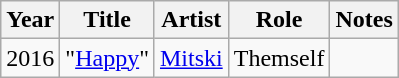<table class="wikitable sortable">
<tr>
<th>Year</th>
<th>Title</th>
<th>Artist</th>
<th>Role</th>
<th class="unsortable">Notes</th>
</tr>
<tr>
<td>2016</td>
<td>"<a href='#'>Happy</a>"</td>
<td><a href='#'>Mitski</a></td>
<td>Themself</td>
<td></td>
</tr>
</table>
